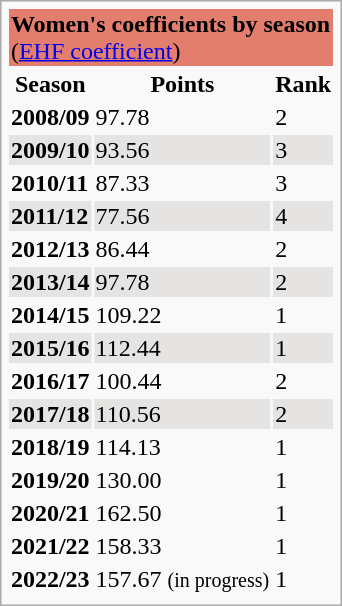<table class="infobox">
<tr>
<td colspan="3" bgcolor="#E37D6E"><strong>Women's coefficients by season</strong><br>(<a href='#'>EHF coefficient</a>)</td>
</tr>
<tr>
<th>Season</th>
<th>Points</th>
<th>Rank</th>
</tr>
<tr>
<td><strong>2008/09</strong></td>
<td>97.78</td>
<td>2</td>
</tr>
<tr bgcolor=#E5E4E2>
<td><strong>2009/10</strong></td>
<td>93.56</td>
<td>3 <small></small></td>
</tr>
<tr>
<td><strong>2010/11</strong></td>
<td>87.33</td>
<td>3 <small></small></td>
</tr>
<tr bgcolor=#E5E4E2>
<td><strong>2011/12</strong></td>
<td>77.56</td>
<td>4 <small></small></td>
</tr>
<tr>
<td><strong>2012/13</strong></td>
<td>86.44</td>
<td>2 <small></small></td>
</tr>
<tr bgcolor=#E5E4E2>
<td><strong>2013/14</strong></td>
<td>97.78</td>
<td>2 <small></small></td>
</tr>
<tr>
<td><strong>2014/15</strong></td>
<td>109.22</td>
<td>1 <small></small></td>
</tr>
<tr bgcolor=#E5E4E2>
<td><strong>2015/16</strong></td>
<td>112.44</td>
<td>1 <small></small></td>
</tr>
<tr>
<td><strong>2016/17</strong></td>
<td>100.44</td>
<td>2 <small></small></td>
</tr>
<tr bgcolor=#E5E4E2>
<td><strong>2017/18</strong></td>
<td>110.56</td>
<td>2 <small></small></td>
</tr>
<tr>
<td><strong>2018/19</strong></td>
<td>114.13</td>
<td>1 <small></small></td>
</tr>
<tr>
<td><strong>2019/20</strong></td>
<td>130.00</td>
<td>1 <small></small></td>
</tr>
<tr>
<td><strong>2020/21</strong></td>
<td>162.50</td>
<td>1 <small></small></td>
</tr>
<tr>
<td><strong>2021/22</strong></td>
<td>158.33</td>
<td>1 <small></small></td>
</tr>
<tr>
<td><strong>2022/23</strong></td>
<td>157.67 <small>(in progress)</small></td>
<td>1 <small></small></td>
</tr>
<tr>
</tr>
</table>
